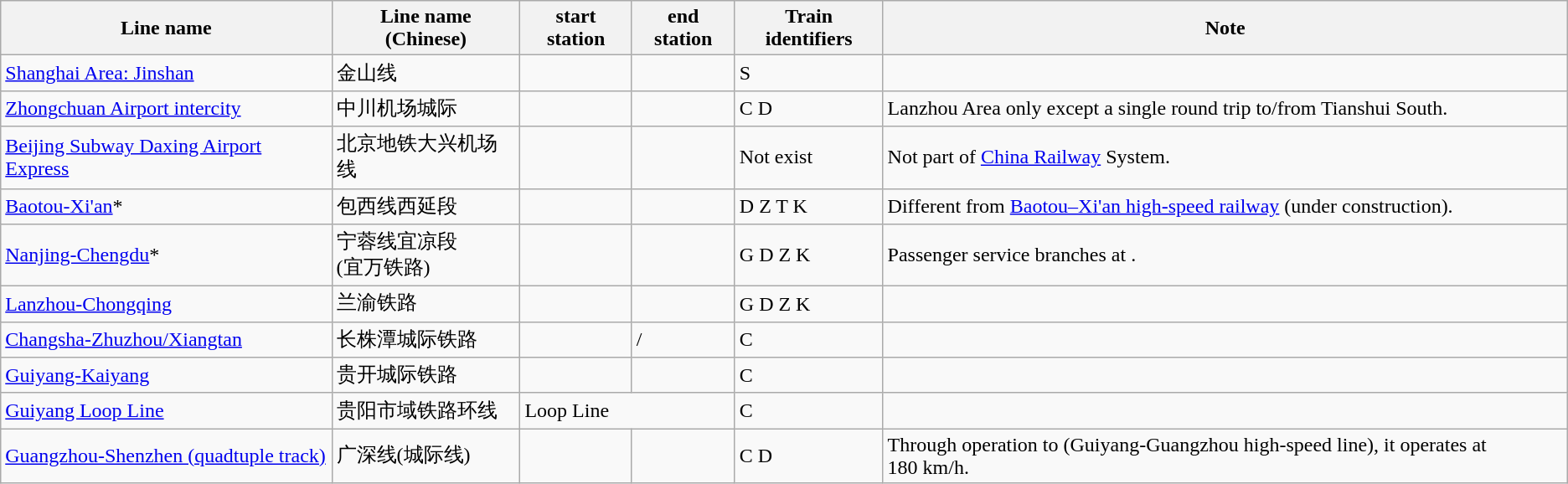<table class="wikitable sortable">
<tr>
<th>Line name</th>
<th>Line name<br>(Chinese)</th>
<th>start station</th>
<th>end station</th>
<th>Train identifiers</th>
<th>Note</th>
</tr>
<tr>
<td><a href='#'>Shanghai Area: Jinshan</a></td>
<td>金山线</td>
<td></td>
<td></td>
<td>S</td>
<td></td>
</tr>
<tr>
<td><a href='#'>Zhongchuan Airport intercity</a></td>
<td>中川机场城际</td>
<td></td>
<td></td>
<td>C D</td>
<td>Lanzhou Area only except a single round trip to/from Tianshui South.</td>
</tr>
<tr>
<td><a href='#'>Beijing Subway Daxing Airport Express</a></td>
<td>北京地铁大兴机场线</td>
<td></td>
<td></td>
<td>Not exist</td>
<td>Not part of <a href='#'>China Railway</a> System.</td>
</tr>
<tr>
<td><a href='#'>Baotou-Xi'an</a>*</td>
<td>包西线西延段</td>
<td></td>
<td></td>
<td>D Z T K</td>
<td>Different from <a href='#'>Baotou–Xi'an high-speed railway</a> (under construction).</td>
</tr>
<tr>
<td><a href='#'>Nanjing-Chengdu</a>*</td>
<td>宁蓉线宜凉段<br>(宜万铁路)</td>
<td></td>
<td></td>
<td>G D Z K</td>
<td>Passenger service branches at .</td>
</tr>
<tr>
<td><a href='#'>Lanzhou-Chongqing</a></td>
<td>兰渝铁路</td>
<td></td>
<td></td>
<td>G D Z K</td>
<td></td>
</tr>
<tr>
<td><a href='#'>Changsha-Zhuzhou/Xiangtan</a></td>
<td>长株潭城际铁路</td>
<td></td>
<td>/</td>
<td>C</td>
<td></td>
</tr>
<tr>
<td><a href='#'>Guiyang-Kaiyang</a></td>
<td>贵开城际铁路</td>
<td></td>
<td></td>
<td>C</td>
<td></td>
</tr>
<tr>
<td><a href='#'>Guiyang Loop Line</a></td>
<td>贵阳市域铁路环线</td>
<td colspan="2">Loop Line</td>
<td>C</td>
<td></td>
</tr>
<tr>
<td><a href='#'>Guangzhou-Shenzhen (quadtuple track)</a></td>
<td>广深线(城际线)</td>
<td></td>
<td></td>
<td>C D</td>
<td>Through operation to  (Guiyang-Guangzhou high-speed line), it operates at 180 km/h.</td>
</tr>
</table>
